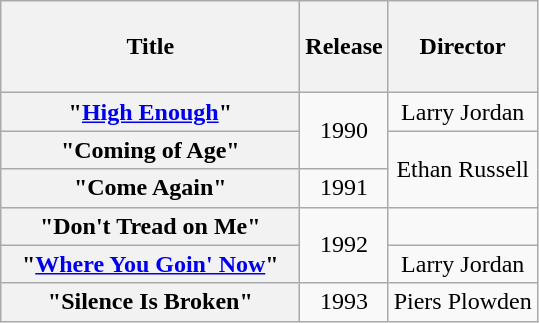<table class="wikitable plainrowheaders" style="text-align:center;">
<tr>
<th rowspan="1" scope="col" style="width:12em;"><br>Title<br><br></th>
<th rowspan="1">Release</th>
<th rowspan="1">Director</th>
</tr>
<tr>
<th scope="row">"<a href='#'>High Enough</a>"</th>
<td rowspan="2">1990</td>
<td>Larry Jordan</td>
</tr>
<tr>
<th scope="row">"Coming of Age"</th>
<td rowspan="2">Ethan Russell</td>
</tr>
<tr>
<th scope="row">"Come Again"</th>
<td>1991</td>
</tr>
<tr>
<th scope="row">"Don't Tread on Me"</th>
<td rowspan="2">1992</td>
<td></td>
</tr>
<tr>
<th scope="row">"<a href='#'>Where You Goin' Now</a>"</th>
<td>Larry Jordan</td>
</tr>
<tr>
<th scope="row">"Silence Is Broken"</th>
<td>1993</td>
<td>Piers Plowden</td>
</tr>
</table>
